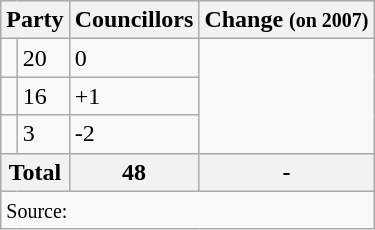<table class="wikitable sortable">
<tr>
<th colspan=2>Party</th>
<th>Councillors</th>
<th>Change <small>(on 2007)</small></th>
</tr>
<tr>
<td></td>
<td>20</td>
<td>0</td>
</tr>
<tr>
<td></td>
<td>16</td>
<td>+1</td>
</tr>
<tr>
<td></td>
<td>3</td>
<td>-2</td>
</tr>
<tr>
<th colspan=2>Total</th>
<th>48</th>
<th>-</th>
</tr>
<tr>
<td colspan=4><small>Source: </small></td>
</tr>
</table>
